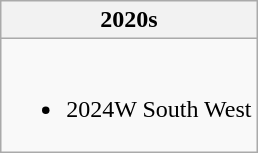<table class="wikitable">
<tr>
<th>2020s</th>
</tr>
<tr>
<td><br><ul><li>2024W	South West</li></ul></td>
</tr>
</table>
